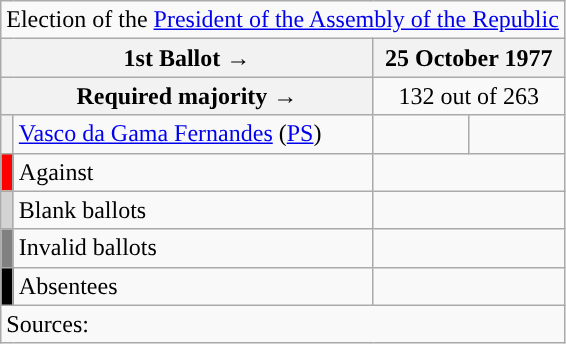<table class="wikitable" style="text-align:center;">
<tr>
<td colspan="4" align="center">Election of the <a href='#'>President of the Assembly of the Republic</a></td>
</tr>
<tr>
<th colspan="2" width="225px">1st Ballot →</th>
<th colspan="2">25 October 1977</th>
</tr>
<tr>
<th colspan="2">Required majority →</th>
<td colspan="2">132 out of 263</td>
</tr>
<tr>
<th width="1px" style="background:"></th>
<td align="left"><a href='#'>Vasco da Gama Fernandes</a> (<a href='#'>PS</a>)</td>
<td></td>
<td></td>
</tr>
<tr>
<th style="background:red;"></th>
<td align="left">Against</td>
<td colspan="2"></td>
</tr>
<tr>
<th style="background:lightgray;"></th>
<td align="left">Blank ballots</td>
<td colspan="2"></td>
</tr>
<tr>
<th style="background:gray;"></th>
<td align="left">Invalid ballots</td>
<td colspan="2"></td>
</tr>
<tr>
<th style="background:black;"></th>
<td align="left">Absentees</td>
<td colspan="2"></td>
</tr>
<tr>
<td align="left" colspan="4">Sources:</td>
</tr>
</table>
